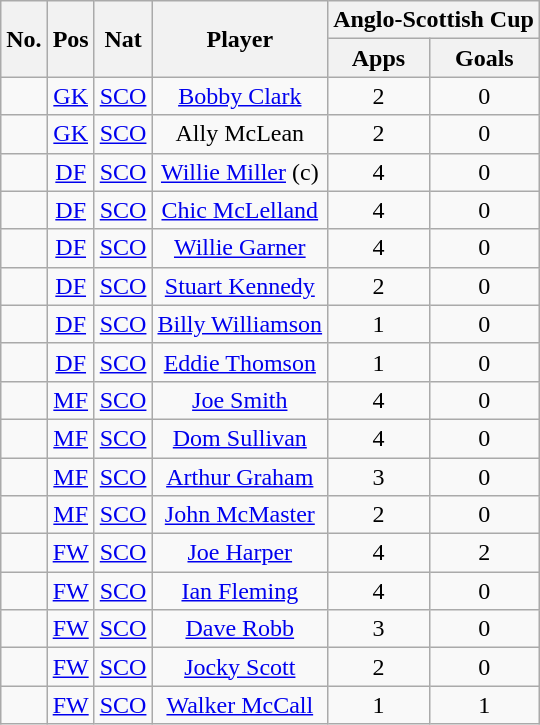<table class="wikitable sortable" style="text-align: center;">
<tr>
<th rowspan="2"><abbr>No.</abbr></th>
<th rowspan="2"><abbr>Pos</abbr></th>
<th rowspan="2"><abbr>Nat</abbr></th>
<th rowspan="2">Player</th>
<th colspan="2">Anglo-Scottish Cup</th>
</tr>
<tr>
<th>Apps</th>
<th>Goals</th>
</tr>
<tr>
<td></td>
<td><a href='#'>GK</a></td>
<td> <a href='#'>SCO</a></td>
<td><a href='#'>Bobby Clark</a></td>
<td>2</td>
<td>0</td>
</tr>
<tr>
<td></td>
<td><a href='#'>GK</a></td>
<td> <a href='#'>SCO</a></td>
<td>Ally McLean</td>
<td>2</td>
<td>0</td>
</tr>
<tr>
<td></td>
<td><a href='#'>DF</a></td>
<td> <a href='#'>SCO</a></td>
<td><a href='#'>Willie Miller</a> (c)</td>
<td>4</td>
<td>0</td>
</tr>
<tr>
<td></td>
<td><a href='#'>DF</a></td>
<td> <a href='#'>SCO</a></td>
<td><a href='#'>Chic McLelland</a></td>
<td>4</td>
<td>0</td>
</tr>
<tr>
<td></td>
<td><a href='#'>DF</a></td>
<td> <a href='#'>SCO</a></td>
<td><a href='#'>Willie Garner</a></td>
<td>4</td>
<td>0</td>
</tr>
<tr>
<td></td>
<td><a href='#'>DF</a></td>
<td> <a href='#'>SCO</a></td>
<td><a href='#'>Stuart Kennedy</a></td>
<td>2</td>
<td>0</td>
</tr>
<tr>
<td></td>
<td><a href='#'>DF</a></td>
<td> <a href='#'>SCO</a></td>
<td><a href='#'>Billy Williamson</a></td>
<td>1</td>
<td>0</td>
</tr>
<tr>
<td></td>
<td><a href='#'>DF</a></td>
<td> <a href='#'>SCO</a></td>
<td><a href='#'>Eddie Thomson</a></td>
<td>1</td>
<td>0</td>
</tr>
<tr>
<td></td>
<td><a href='#'>MF</a></td>
<td> <a href='#'>SCO</a></td>
<td><a href='#'>Joe Smith</a></td>
<td>4</td>
<td>0</td>
</tr>
<tr>
<td></td>
<td><a href='#'>MF</a></td>
<td> <a href='#'>SCO</a></td>
<td><a href='#'>Dom Sullivan</a></td>
<td>4</td>
<td>0</td>
</tr>
<tr>
<td></td>
<td><a href='#'>MF</a></td>
<td> <a href='#'>SCO</a></td>
<td><a href='#'>Arthur Graham</a></td>
<td>3</td>
<td>0</td>
</tr>
<tr>
<td></td>
<td><a href='#'>MF</a></td>
<td> <a href='#'>SCO</a></td>
<td><a href='#'>John McMaster</a></td>
<td>2</td>
<td>0</td>
</tr>
<tr>
<td></td>
<td><a href='#'>FW</a></td>
<td> <a href='#'>SCO</a></td>
<td><a href='#'>Joe Harper</a></td>
<td>4</td>
<td>2</td>
</tr>
<tr>
<td></td>
<td><a href='#'>FW</a></td>
<td> <a href='#'>SCO</a></td>
<td><a href='#'>Ian Fleming</a></td>
<td>4</td>
<td>0</td>
</tr>
<tr>
<td></td>
<td><a href='#'>FW</a></td>
<td> <a href='#'>SCO</a></td>
<td><a href='#'>Dave Robb</a></td>
<td>3</td>
<td>0</td>
</tr>
<tr>
<td></td>
<td><a href='#'>FW</a></td>
<td> <a href='#'>SCO</a></td>
<td><a href='#'>Jocky Scott</a></td>
<td>2</td>
<td>0</td>
</tr>
<tr>
<td></td>
<td><a href='#'>FW</a></td>
<td> <a href='#'>SCO</a></td>
<td><a href='#'>Walker McCall</a></td>
<td>1</td>
<td>1</td>
</tr>
</table>
